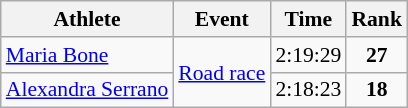<table class="wikitable" style="font-size:90%">
<tr>
<th>Athlete</th>
<th>Event</th>
<th>Time</th>
<th>Rank</th>
</tr>
<tr>
<td><a href='#'>Maria Bone</a></td>
<td align=center rowspan=3><a href='#'>Road race</a></td>
<td align=center>2:19:29</td>
<td align=center><strong>27</strong></td>
</tr>
<tr>
<td><a href='#'>Alexandra Serrano</a></td>
<td align=center>2:18:23</td>
<td align=center><strong>18</strong></td>
</tr>
</table>
